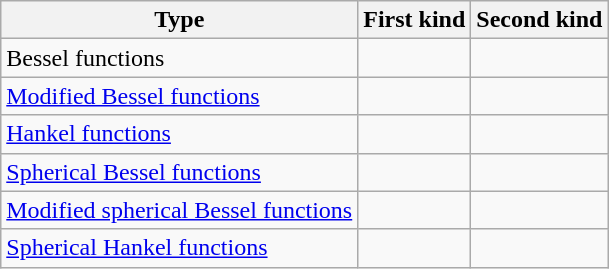<table class="wikitable">
<tr>
<th>Type</th>
<th>First kind</th>
<th>Second kind</th>
</tr>
<tr>
<td>Bessel functions</td>
<td></td>
<td></td>
</tr>
<tr>
<td><a href='#'>Modified Bessel functions</a></td>
<td></td>
<td></td>
</tr>
<tr>
<td><a href='#'>Hankel functions</a></td>
<td></td>
<td></td>
</tr>
<tr>
<td><a href='#'>Spherical Bessel functions</a></td>
<td></td>
<td></td>
</tr>
<tr>
<td><a href='#'>Modified spherical Bessel functions</a></td>
<td></td>
<td></td>
</tr>
<tr>
<td><a href='#'>Spherical Hankel functions</a></td>
<td></td>
<td></td>
</tr>
</table>
